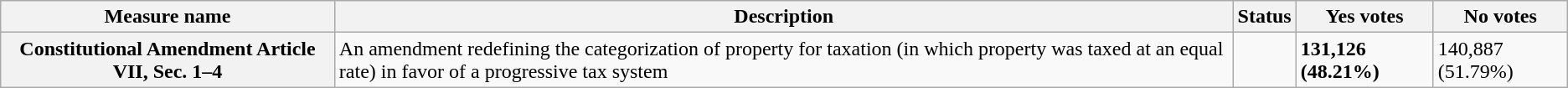<table class="wikitable sortable plainrowheaders">
<tr>
<th scope=col>Measure name</th>
<th scope=col class=unsortable>Description</th>
<th scope=col>Status</th>
<th scope=col>Yes votes</th>
<th scope=col>No votes</th>
</tr>
<tr>
<th scope=row>Constitutional Amendment Article VII, Sec. 1–4</th>
<td>An amendment redefining the categorization of property for taxation (in which property was taxed at an equal rate) in favor of a progressive tax system</td>
<td></td>
<td><strong>131,126 (48.21%)</strong></td>
<td>140,887 (51.79%)</td>
</tr>
</table>
